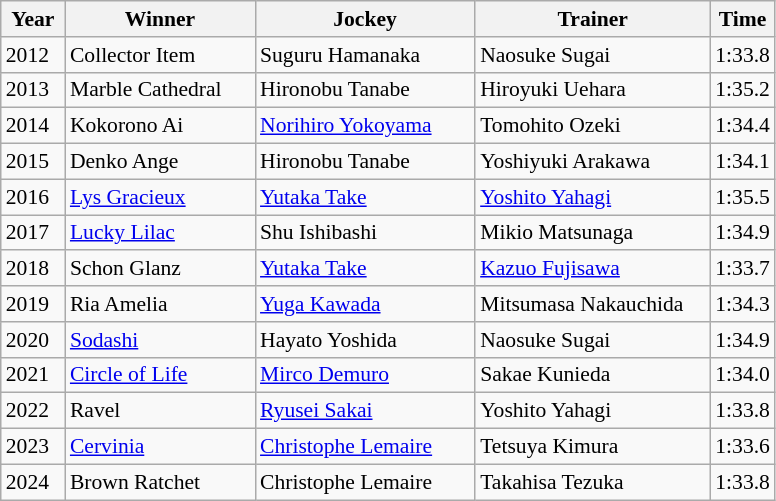<table class="wikitable sortable" style="font-size:90%">
<tr>
<th width="36px">Year<br></th>
<th width="120px">Winner<br></th>
<th width="140px">Jockey<br></th>
<th width="150px">Trainer<br></th>
<th>Time<br></th>
</tr>
<tr>
<td>2012</td>
<td>Collector Item</td>
<td>Suguru Hamanaka</td>
<td>Naosuke Sugai</td>
<td>1:33.8</td>
</tr>
<tr>
<td>2013</td>
<td>Marble Cathedral</td>
<td>Hironobu Tanabe</td>
<td>Hiroyuki Uehara</td>
<td>1:35.2</td>
</tr>
<tr>
<td>2014</td>
<td>Kokorono Ai</td>
<td><a href='#'>Norihiro Yokoyama</a></td>
<td>Tomohito Ozeki</td>
<td>1:34.4</td>
</tr>
<tr>
<td>2015</td>
<td>Denko Ange</td>
<td>Hironobu Tanabe</td>
<td>Yoshiyuki Arakawa</td>
<td>1:34.1</td>
</tr>
<tr>
<td>2016</td>
<td><a href='#'>Lys Gracieux</a></td>
<td><a href='#'>Yutaka Take</a></td>
<td><a href='#'>Yoshito Yahagi</a></td>
<td>1:35.5 </td>
</tr>
<tr>
<td>2017</td>
<td><a href='#'>Lucky Lilac</a></td>
<td>Shu Ishibashi</td>
<td>Mikio Matsunaga</td>
<td>1:34.9 </td>
</tr>
<tr>
<td>2018</td>
<td>Schon Glanz</td>
<td><a href='#'>Yutaka Take</a></td>
<td><a href='#'>Kazuo Fujisawa</a></td>
<td>1:33.7 </td>
</tr>
<tr>
<td>2019</td>
<td>Ria Amelia</td>
<td><a href='#'>Yuga Kawada</a></td>
<td>Mitsumasa Nakauchida</td>
<td>1:34.3</td>
</tr>
<tr>
<td>2020</td>
<td><a href='#'>Sodashi</a></td>
<td>Hayato Yoshida</td>
<td>Naosuke Sugai</td>
<td>1:34.9</td>
</tr>
<tr>
<td>2021</td>
<td><a href='#'>Circle of Life</a></td>
<td><a href='#'>Mirco Demuro</a></td>
<td>Sakae Kunieda</td>
<td>1:34.0</td>
</tr>
<tr>
<td>2022</td>
<td>Ravel</td>
<td><a href='#'>Ryusei Sakai</a></td>
<td>Yoshito Yahagi</td>
<td>1:33.8</td>
</tr>
<tr>
<td>2023</td>
<td><a href='#'>Cervinia</a></td>
<td><a href='#'>Christophe Lemaire</a></td>
<td>Tetsuya Kimura</td>
<td>1:33.6</td>
</tr>
<tr>
<td>2024</td>
<td>Brown Ratchet</td>
<td>Christophe Lemaire</td>
<td>Takahisa Tezuka</td>
<td>1:33.8</td>
</tr>
</table>
